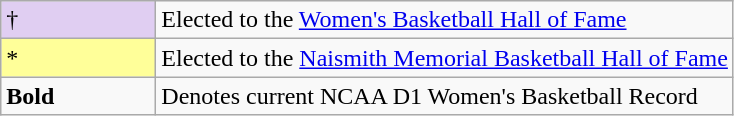<table class="wikitable">
<tr>
<td style="background-color:#E0CEF2; width:6em">†</td>
<td>Elected to the <a href='#'>Women's Basketball Hall of Fame</a></td>
</tr>
<tr>
<td style="background:#ff9; width:6em;">*</td>
<td>Elected to the <a href='#'>Naismith Memorial Basketball Hall of Fame</a></td>
</tr>
<tr>
<td><strong>Bold</strong></td>
<td>Denotes current NCAA D1 Women's Basketball Record</td>
</tr>
</table>
